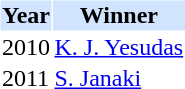<table cellspacing="1" cellpadding="1" border="0">
<tr bgcolor="#d1e4fd">
<th>Year</th>
<th>Winner</th>
</tr>
<tr>
<td>2010</td>
<td><a href='#'>K. J. Yesudas</a></td>
</tr>
<tr>
<td>2011</td>
<td><a href='#'>S. Janaki</a></td>
</tr>
</table>
